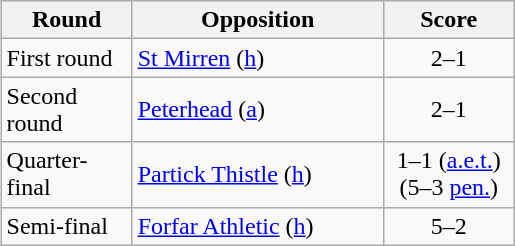<table class="wikitable" style="text-align:left;margin-left:1em;float:right">
<tr>
<th width=80>Round</th>
<th width=160>Opposition</th>
<th width=80>Score</th>
</tr>
<tr>
<td>First round</td>
<td><a href='#'>St Mirren</a> (<a href='#'>h</a>)</td>
<td align=center>2–1</td>
</tr>
<tr>
<td>Second round</td>
<td><a href='#'>Peterhead</a> (<a href='#'>a</a>)</td>
<td align=center>2–1</td>
</tr>
<tr>
<td>Quarter-final</td>
<td><a href='#'>Partick Thistle</a> (<a href='#'>h</a>)</td>
<td align=center>1–1 (<a href='#'>a.e.t.</a>)<br>(5–3 <a href='#'>pen.</a>)</td>
</tr>
<tr>
<td>Semi-final</td>
<td><a href='#'>Forfar Athletic</a> (<a href='#'>h</a>)</td>
<td align=center>5–2</td>
</tr>
</table>
